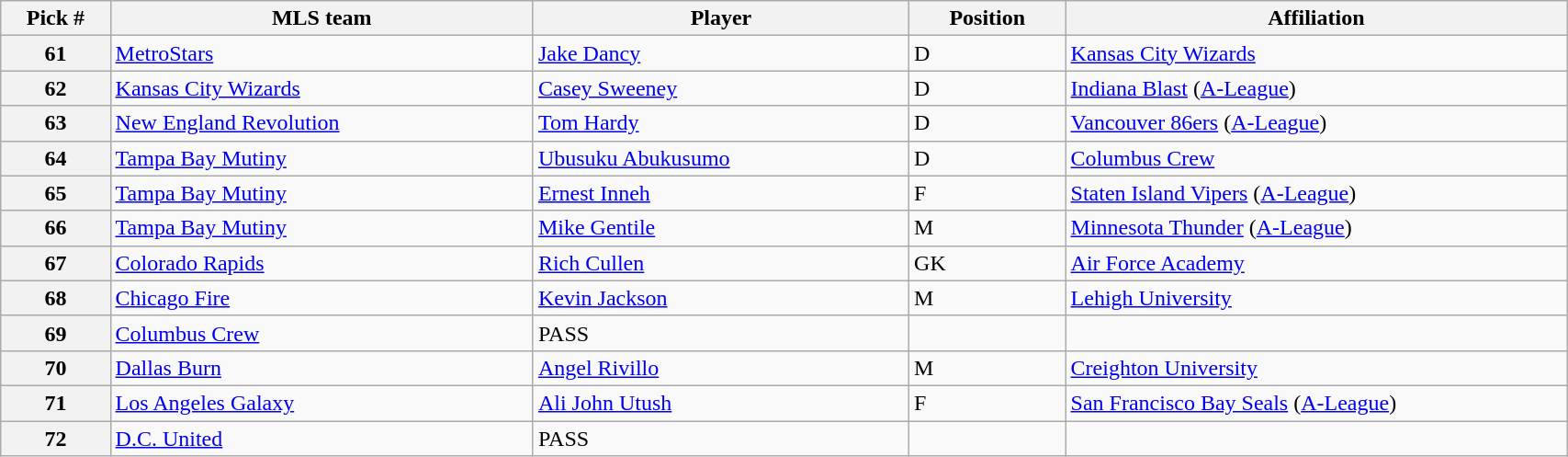<table class="wikitable sortable" style="width:90%">
<tr>
<th width=7%>Pick #</th>
<th width=27%>MLS team</th>
<th width=24%>Player</th>
<th width=10%>Position</th>
<th width=33%>Affiliation</th>
</tr>
<tr>
<th>61</th>
<td><a href='#'>MetroStars</a></td>
<td><a href='#'>Jake Dancy</a></td>
<td>D</td>
<td><a href='#'>Kansas City Wizards</a></td>
</tr>
<tr>
<th>62</th>
<td><a href='#'>Kansas City Wizards</a></td>
<td><a href='#'>Casey Sweeney</a></td>
<td>D</td>
<td><a href='#'>Indiana Blast</a> (<a href='#'>A-League</a>)</td>
</tr>
<tr>
<th>63</th>
<td><a href='#'>New England Revolution</a></td>
<td><a href='#'>Tom Hardy</a></td>
<td>D</td>
<td><a href='#'>Vancouver 86ers</a> (<a href='#'>A-League</a>)</td>
</tr>
<tr>
<th>64</th>
<td><a href='#'>Tampa Bay Mutiny</a></td>
<td><a href='#'>Ubusuku Abukusumo</a></td>
<td>D</td>
<td><a href='#'>Columbus Crew</a></td>
</tr>
<tr>
<th>65</th>
<td><a href='#'>Tampa Bay Mutiny</a></td>
<td><a href='#'>Ernest Inneh</a></td>
<td>F</td>
<td><a href='#'>Staten Island Vipers</a> (<a href='#'>A-League</a>)</td>
</tr>
<tr>
<th>66</th>
<td><a href='#'>Tampa Bay Mutiny</a></td>
<td><a href='#'>Mike Gentile</a></td>
<td>M</td>
<td><a href='#'>Minnesota Thunder</a> (<a href='#'>A-League</a>)</td>
</tr>
<tr>
<th>67</th>
<td><a href='#'>Colorado Rapids</a></td>
<td><a href='#'>Rich Cullen</a></td>
<td>GK</td>
<td><a href='#'>Air Force Academy</a></td>
</tr>
<tr>
<th>68</th>
<td><a href='#'>Chicago Fire</a></td>
<td><a href='#'>Kevin Jackson</a></td>
<td>M</td>
<td><a href='#'>Lehigh University</a></td>
</tr>
<tr>
<th>69</th>
<td><a href='#'>Columbus Crew</a></td>
<td>PASS</td>
<td></td>
<td></td>
</tr>
<tr>
<th>70</th>
<td><a href='#'>Dallas Burn</a></td>
<td><a href='#'>Angel Rivillo</a></td>
<td>M</td>
<td><a href='#'>Creighton University</a></td>
</tr>
<tr>
<th>71</th>
<td><a href='#'>Los Angeles Galaxy</a></td>
<td><a href='#'>Ali John Utush</a></td>
<td>F</td>
<td><a href='#'>San Francisco Bay Seals</a> (<a href='#'>A-League</a>)</td>
</tr>
<tr>
<th>72</th>
<td><a href='#'>D.C. United</a></td>
<td>PASS</td>
<td></td>
<td></td>
</tr>
</table>
